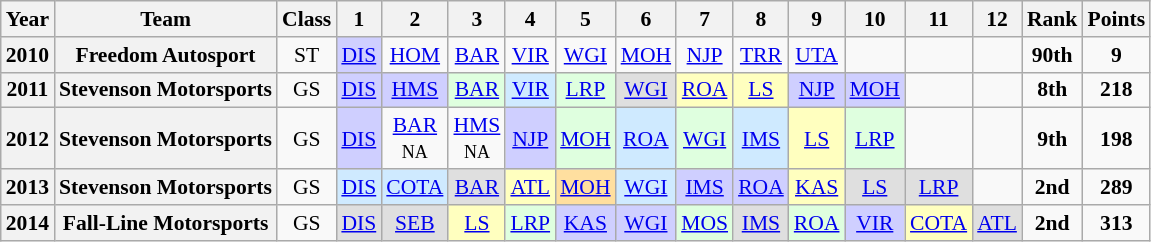<table class="wikitable" style="text-align:center; font-size:90%">
<tr>
<th>Year</th>
<th>Team</th>
<th>Class</th>
<th>1</th>
<th>2</th>
<th>3</th>
<th>4</th>
<th>5</th>
<th>6</th>
<th>7</th>
<th>8</th>
<th>9</th>
<th>10</th>
<th>11</th>
<th>12</th>
<th>Rank</th>
<th>Points</th>
</tr>
<tr>
<th>2010</th>
<th>Freedom Autosport</th>
<td>ST</td>
<td style="background:#CFCFFF;"><a href='#'>DIS</a><br></td>
<td><a href='#'>HOM</a><br></td>
<td><a href='#'>BAR</a><br></td>
<td><a href='#'>VIR</a><br></td>
<td><a href='#'>WGI</a><br></td>
<td><a href='#'>MOH</a><br></td>
<td><a href='#'>NJP</a><br></td>
<td><a href='#'>TRR</a><br></td>
<td><a href='#'>UTA</a><br></td>
<td></td>
<td></td>
<td></td>
<td><strong>90th</strong></td>
<td><strong>9</strong></td>
</tr>
<tr>
<th>2011</th>
<th>Stevenson Motorsports</th>
<td>GS</td>
<td style="background:#CFCFFF;"><a href='#'>DIS</a><br></td>
<td style="background:#CFCFFF;"><a href='#'>HMS</a><br></td>
<td style="background:#DFFFDF;"><a href='#'>BAR</a><br></td>
<td style="background:#CFEAFF;"><a href='#'>VIR</a><br></td>
<td style="background:#DFFFDF;"><a href='#'>LRP</a><br></td>
<td style="background:#DFDFDF;"><a href='#'>WGI</a><br></td>
<td style="background:#FFFFBF;"><a href='#'>ROA</a><br></td>
<td style="background:#FFFFBF;"><a href='#'>LS</a><br></td>
<td style="background:#CFCFFF;"><a href='#'>NJP</a><br></td>
<td style="background:#CFCFFF;"><a href='#'>MOH</a><br></td>
<td></td>
<td></td>
<td><strong>8th</strong></td>
<td><strong>218</strong></td>
</tr>
<tr>
<th>2012</th>
<th>Stevenson Motorsports</th>
<td>GS</td>
<td style="background:#CFCFFF;"><a href='#'>DIS</a><br></td>
<td><a href='#'>BAR</a><br><small>NA</small></td>
<td><a href='#'>HMS</a><br><small>NA</small></td>
<td style="background:#CFCFFF;"><a href='#'>NJP</a><br></td>
<td style="background:#DFFFDF;"><a href='#'>MOH</a><br></td>
<td style="background:#CFEAFF;"><a href='#'>ROA</a><br></td>
<td style="background:#DFFFDF;"><a href='#'>WGI</a><br></td>
<td style="background:#CFEAFF;"><a href='#'>IMS</a><br></td>
<td style="background:#FFFFBF;"><a href='#'>LS</a><br></td>
<td style="background:#DFFFDF;"><a href='#'>LRP</a><br></td>
<td></td>
<td></td>
<td><strong>9th</strong></td>
<td><strong>198</strong></td>
</tr>
<tr>
<th>2013</th>
<th>Stevenson Motorsports</th>
<td>GS</td>
<td style="background:#CFEAFF;"><a href='#'>DIS</a><br></td>
<td style="background:#CFEAFF;"><a href='#'>COTA</a><br></td>
<td style="background:#DFDFDF;"><a href='#'>BAR</a><br></td>
<td style="background:#FFFFBF;"><a href='#'>ATL</a><br></td>
<td style="background:#FFDF9F;"><a href='#'>MOH</a><br></td>
<td style="background:#CFEAFF;"><a href='#'>WGI</a><br></td>
<td style="background:#CFCFFF;"><a href='#'>IMS</a><br></td>
<td style="background:#CFCFFF;"><a href='#'>ROA</a><br></td>
<td style="background:#FFFFBF;"><a href='#'>KAS</a><br></td>
<td style="background:#DFDFDF;"><a href='#'>LS</a><br></td>
<td style="background:#DFDFDF;"><a href='#'>LRP</a><br></td>
<td></td>
<td><strong>2nd</strong></td>
<td><strong>289</strong></td>
</tr>
<tr>
<th>2014</th>
<th>Fall-Line Motorsports</th>
<td>GS</td>
<td style="background:#DFDFDF;"><a href='#'>DIS</a><br></td>
<td style="background:#DFDFDF;"><a href='#'>SEB</a><br></td>
<td style="background:#FFFFBF;"><a href='#'>LS</a><br></td>
<td style="background:#DFFFDF;"><a href='#'>LRP</a><br></td>
<td style="background:#CFCFFF;"><a href='#'>KAS</a><br></td>
<td style="background:#CFCFFF;"><a href='#'>WGI</a><br></td>
<td style="background:#DFFFDF;"><a href='#'>MOS</a><br></td>
<td style="background:#DFDFDF;"><a href='#'>IMS</a><br></td>
<td style="background:#DFFFDF;"><a href='#'>ROA</a><br></td>
<td style="background:#CFCFFF;"><a href='#'>VIR</a><br></td>
<td style="background:#FFFFBF;"><a href='#'>COTA</a><br></td>
<td style="background:#DFDFDF;"><a href='#'>ATL</a><br></td>
<td><strong>2nd</strong></td>
<td><strong>313</strong></td>
</tr>
</table>
